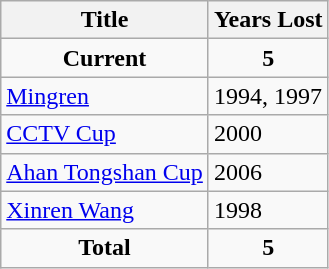<table class="wikitable">
<tr>
<th>Title</th>
<th>Years Lost</th>
</tr>
<tr>
<td align="center"><strong>Current</strong></td>
<td align="center"><strong>5</strong></td>
</tr>
<tr>
<td> <a href='#'>Mingren</a></td>
<td>1994, 1997</td>
</tr>
<tr>
<td> <a href='#'>CCTV Cup</a></td>
<td>2000</td>
</tr>
<tr>
<td> <a href='#'>Ahan Tongshan Cup</a></td>
<td>2006</td>
</tr>
<tr>
<td> <a href='#'>Xinren Wang</a></td>
<td>1998</td>
</tr>
<tr>
<td align="center"><strong>Total</strong></td>
<td align="center"><strong>5</strong></td>
</tr>
</table>
